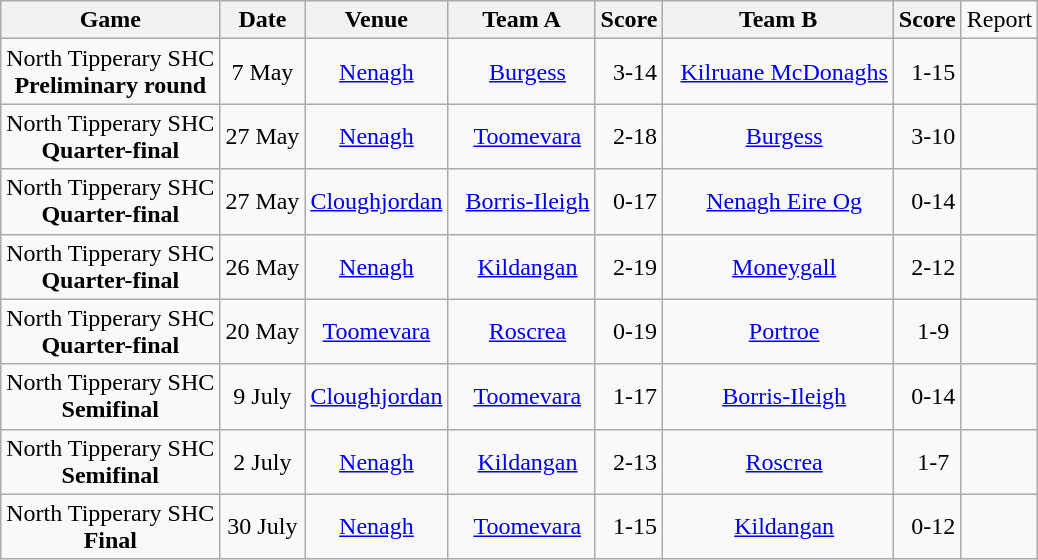<table class="wikitable">
<tr>
<th>Game</th>
<th>Date</th>
<th>Venue</th>
<th>Team A</th>
<th>Score</th>
<th>Team B</th>
<th>Score</th>
<td>Report</td>
</tr>
<tr align="center">
<td>North Tipperary SHC<br><strong>Preliminary round</strong></td>
<td>7 May</td>
<td><a href='#'>Nenagh</a></td>
<td>  <a href='#'>Burgess</a></td>
<td>  3-14</td>
<td>  <a href='#'>Kilruane McDonaghs</a></td>
<td>  1-15</td>
<td></td>
</tr>
<tr align="center">
<td>North Tipperary SHC<br><strong>Quarter-final</strong></td>
<td>27 May</td>
<td><a href='#'>Nenagh</a></td>
<td>  <a href='#'>Toomevara</a></td>
<td>  2-18</td>
<td>  <a href='#'>Burgess</a></td>
<td>  3-10</td>
<td></td>
</tr>
<tr align="center">
<td>North Tipperary SHC<br><strong>Quarter-final</strong></td>
<td>27 May</td>
<td><a href='#'>Cloughjordan</a></td>
<td>  <a href='#'>Borris-Ileigh</a></td>
<td>  0-17</td>
<td>  <a href='#'>Nenagh Eire Og</a></td>
<td>  0-14</td>
<td></td>
</tr>
<tr align="center">
<td>North Tipperary SHC<br><strong>Quarter-final</strong></td>
<td>26 May</td>
<td><a href='#'>Nenagh</a></td>
<td>  <a href='#'>Kildangan</a></td>
<td>  2-19</td>
<td>  <a href='#'>Moneygall</a></td>
<td>  2-12</td>
<td></td>
</tr>
<tr align="center">
<td>North Tipperary SHC<br><strong>Quarter-final</strong></td>
<td>20 May</td>
<td><a href='#'>Toomevara</a></td>
<td>  <a href='#'>Roscrea</a></td>
<td>  0-19</td>
<td>  <a href='#'>Portroe</a></td>
<td>  1-9</td>
<td> </td>
</tr>
<tr align="center">
<td>North Tipperary SHC<br><strong>Semifinal</strong></td>
<td>9 July</td>
<td><a href='#'>Cloughjordan</a></td>
<td>  <a href='#'>Toomevara</a></td>
<td>  1-17</td>
<td>  <a href='#'>Borris-Ileigh</a></td>
<td>  0-14</td>
<td> </td>
</tr>
<tr align="center">
<td>North Tipperary SHC<br><strong>Semifinal</strong></td>
<td>2 July</td>
<td><a href='#'>Nenagh</a></td>
<td>  <a href='#'>Kildangan</a></td>
<td>  2-13</td>
<td>  <a href='#'>Roscrea</a></td>
<td>  1-7</td>
<td></td>
</tr>
<tr align="center">
<td>North Tipperary SHC<br><strong>Final</strong></td>
<td>30 July</td>
<td><a href='#'>Nenagh</a></td>
<td>  <a href='#'>Toomevara</a></td>
<td>  1-15</td>
<td>  <a href='#'>Kildangan</a></td>
<td>  0-12</td>
<td></td>
</tr>
</table>
